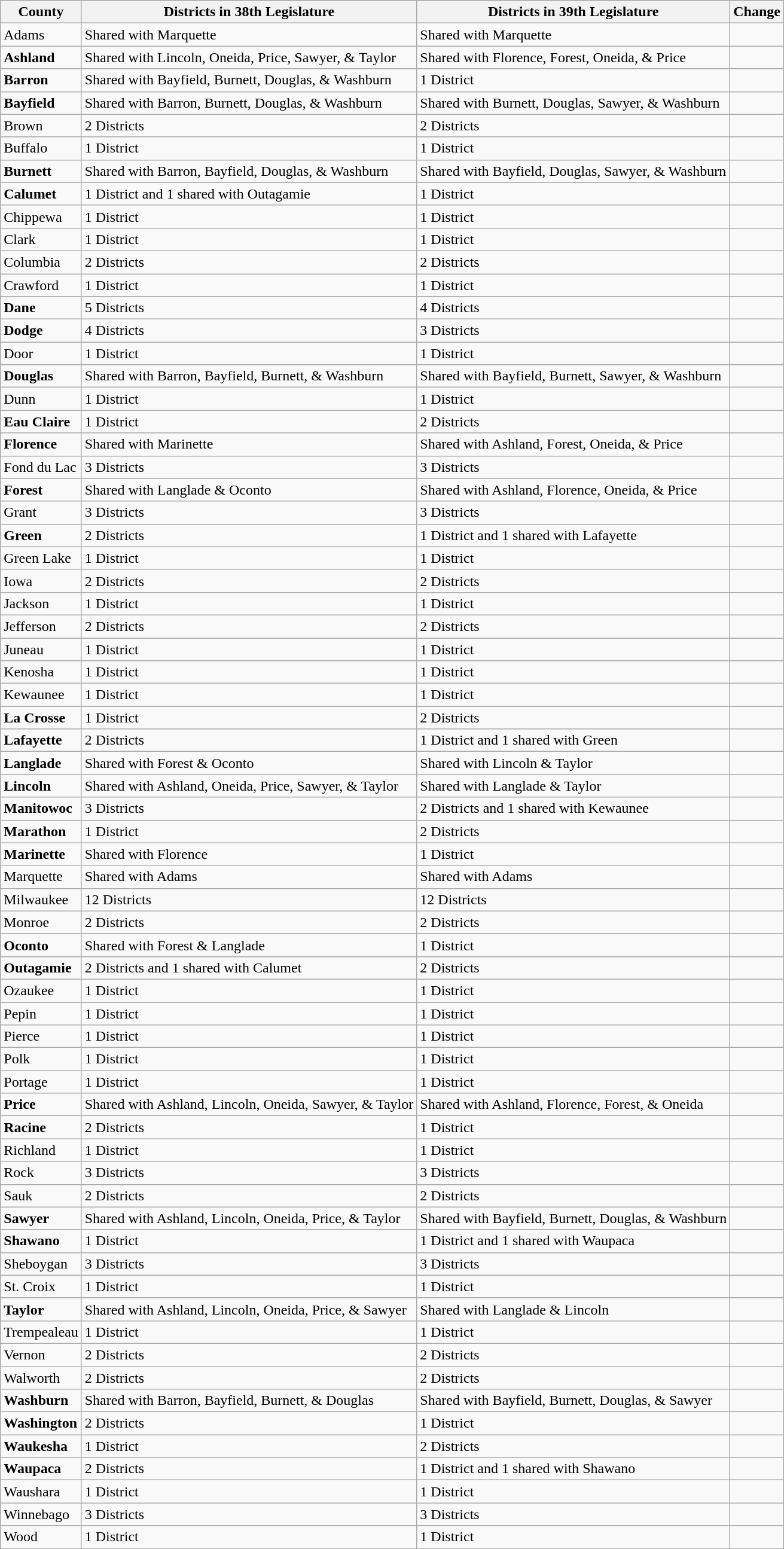<table class="wikitable sortable">
<tr>
<th>County</th>
<th>Districts in 38th Legislature</th>
<th>Districts in 39th Legislature</th>
<th>Change</th>
</tr>
<tr>
<td>Adams</td>
<td>Shared with Marquette</td>
<td>Shared with Marquette</td>
<td align="center" data-sort-value=0></td>
</tr>
<tr>
<td><strong>Ashland</strong></td>
<td>Shared with Lincoln, Oneida, Price, Sawyer, & Taylor</td>
<td>Shared with Florence, Forest, Oneida, & Price</td>
<td align="center" data-sort-value=0></td>
</tr>
<tr>
<td><strong>Barron</strong></td>
<td>Shared with Bayfield, Burnett, Douglas, & Washburn</td>
<td>1 District</td>
<td align="center" data-sort-value=0.5></td>
</tr>
<tr>
<td><strong>Bayfield</strong></td>
<td>Shared with Barron, Burnett, Douglas, & Washburn</td>
<td>Shared with Burnett, Douglas, Sawyer, & Washburn</td>
<td align="center" data-sort-value=0></td>
</tr>
<tr>
<td>Brown</td>
<td>2 Districts</td>
<td>2 Districts</td>
<td align="center" data-sort-value=0></td>
</tr>
<tr>
<td>Buffalo</td>
<td>1 District</td>
<td>1 District</td>
<td align="center" data-sort-value=0></td>
</tr>
<tr>
<td><strong>Burnett</strong></td>
<td>Shared with Barron, Bayfield, Douglas, & Washburn</td>
<td>Shared with Bayfield, Douglas, Sawyer, & Washburn</td>
<td align="center" data-sort-value=0></td>
</tr>
<tr>
<td><strong>Calumet</strong></td>
<td>1 District and 1 shared with Outagamie</td>
<td>1 District</td>
<td align="center" data-sort-value=-0.5></td>
</tr>
<tr>
<td>Chippewa</td>
<td>1 District</td>
<td>1 District</td>
<td align="center" data-sort-value=0></td>
</tr>
<tr>
<td>Clark</td>
<td>1 District</td>
<td>1 District</td>
<td align="center" data-sort-value=0></td>
</tr>
<tr>
<td>Columbia</td>
<td>2 Districts</td>
<td>2 Districts</td>
<td align="center" data-sort-value=0></td>
</tr>
<tr>
<td>Crawford</td>
<td>1 District</td>
<td>1 District</td>
<td align="center" data-sort-value=0></td>
</tr>
<tr>
<td><strong>Dane</strong></td>
<td>5 Districts</td>
<td>4 Districts</td>
<td align="center" data-sort-value=-1></td>
</tr>
<tr>
<td><strong>Dodge</strong></td>
<td>4 Districts</td>
<td>3 Districts</td>
<td align="center" data-sort-value=-1></td>
</tr>
<tr>
<td>Door</td>
<td>1 District</td>
<td>1 District</td>
<td align="center" data-sort-value=0></td>
</tr>
<tr>
<td><strong>Douglas</strong></td>
<td>Shared with Barron, Bayfield, Burnett, & Washburn</td>
<td>Shared with Bayfield, Burnett, Sawyer, & Washburn</td>
<td align="center" data-sort-value=0></td>
</tr>
<tr>
<td>Dunn</td>
<td>1 District</td>
<td>1 District</td>
<td align="center" data-sort-value=0></td>
</tr>
<tr>
<td><strong>Eau Claire</strong></td>
<td>1 District</td>
<td>2 Districts</td>
<td align="center" data-sort-value=1></td>
</tr>
<tr>
<td><strong>Florence</strong></td>
<td>Shared with Marinette</td>
<td>Shared with Ashland, Forest, Oneida, & Price</td>
<td align="center" data-sort-value=0></td>
</tr>
<tr>
<td>Fond du Lac</td>
<td>3 Districts</td>
<td>3 Districts</td>
<td align="center" data-sort-value=0></td>
</tr>
<tr>
<td><strong>Forest</strong></td>
<td>Shared with Langlade & Oconto</td>
<td>Shared with Ashland, Florence, Oneida, & Price</td>
<td align="center" data-sort-value=0></td>
</tr>
<tr>
<td>Grant</td>
<td>3 Districts</td>
<td>3 Districts</td>
<td align="center" data-sort-value=0></td>
</tr>
<tr>
<td><strong>Green</strong></td>
<td>2 Districts</td>
<td>1 District and 1 shared with Lafayette</td>
<td align="center" data-sort-value=-0.5></td>
</tr>
<tr>
<td>Green Lake</td>
<td>1 District</td>
<td>1 District</td>
<td align="center" data-sort-value=0></td>
</tr>
<tr>
<td>Iowa</td>
<td>2 Districts</td>
<td>2 Districts</td>
<td align="center" data-sort-value=0></td>
</tr>
<tr>
<td>Jackson</td>
<td>1 District</td>
<td>1 District</td>
<td align="center" data-sort-value=0></td>
</tr>
<tr>
<td>Jefferson</td>
<td>2 Districts</td>
<td>2 Districts</td>
<td align="center" data-sort-value=0></td>
</tr>
<tr>
<td>Juneau</td>
<td>1 District</td>
<td>1 District</td>
<td align="center" data-sort-value=0></td>
</tr>
<tr>
<td>Kenosha</td>
<td>1 District</td>
<td>1 District</td>
<td align="center" data-sort-value=0></td>
</tr>
<tr>
<td>Kewaunee</td>
<td>1 District</td>
<td>1 District</td>
<td align="center" data-sort-value=0></td>
</tr>
<tr>
<td><strong>La Crosse</strong></td>
<td>1 District</td>
<td>2 Districts</td>
<td align="center" data-sort-value=1></td>
</tr>
<tr>
<td><strong>Lafayette</strong></td>
<td>2 Districts</td>
<td>1 District and 1 shared with Green</td>
<td align="center" data-sort-value=-0.5></td>
</tr>
<tr>
<td><strong>Langlade</strong></td>
<td>Shared with Forest & Oconto</td>
<td>Shared with Lincoln & Taylor</td>
<td align="center" data-sort-value=0></td>
</tr>
<tr>
<td><strong>Lincoln</strong></td>
<td>Shared with Ashland, Oneida, Price, Sawyer, & Taylor</td>
<td>Shared with Langlade & Taylor</td>
<td align="center" data-sort-value=0></td>
</tr>
<tr>
<td><strong>Manitowoc</strong></td>
<td>3 Districts</td>
<td>2 Districts and 1 shared with Kewaunee</td>
<td align="center" data-sort-value=-0.5></td>
</tr>
<tr>
<td><strong>Marathon</strong></td>
<td>1 District</td>
<td>2 Districts</td>
<td align="center" data-sort-value=1></td>
</tr>
<tr>
<td><strong>Marinette</strong></td>
<td>Shared with Florence</td>
<td>1 District</td>
<td align="center" data-sort-value=0.5></td>
</tr>
<tr>
<td>Marquette</td>
<td>Shared with Adams</td>
<td>Shared with Adams</td>
<td align="center" data-sort-value=0></td>
</tr>
<tr>
<td>Milwaukee</td>
<td>12 Districts</td>
<td>12 Districts</td>
<td align="center" data-sort-value=0></td>
</tr>
<tr>
<td>Monroe</td>
<td>2 Districts</td>
<td>2 Districts</td>
<td align="center" data-sort-value=0></td>
</tr>
<tr>
<td><strong>Oconto</strong></td>
<td>Shared with Forest & Langlade</td>
<td>1 District</td>
<td align="center" data-sort-value=0.5></td>
</tr>
<tr>
<td><strong>Outagamie</strong></td>
<td>2 Districts and 1 shared with Calumet</td>
<td>2 Districts</td>
<td align="center" data-sort-value=-0.5></td>
</tr>
<tr>
<td>Ozaukee</td>
<td>1 District</td>
<td>1 District</td>
<td align="center" data-sort-value=0></td>
</tr>
<tr>
<td>Pepin</td>
<td>1 District</td>
<td>1 District</td>
<td align="center" data-sort-value=0></td>
</tr>
<tr>
<td>Pierce</td>
<td>1 District</td>
<td>1 District</td>
<td align="center" data-sort-value=0></td>
</tr>
<tr>
<td>Polk</td>
<td>1 District</td>
<td>1 District</td>
<td align="center" data-sort-value=0></td>
</tr>
<tr>
<td>Portage</td>
<td>1 District</td>
<td>1 District</td>
<td align="center" data-sort-value=0></td>
</tr>
<tr>
<td><strong>Price</strong></td>
<td>Shared with Ashland, Lincoln, Oneida, Sawyer, & Taylor</td>
<td>Shared with Ashland, Florence, Forest, & Oneida</td>
<td align="center" data-sort-value=0></td>
</tr>
<tr>
<td><strong>Racine</strong></td>
<td>2 Districts</td>
<td>1 District</td>
<td align="center" data-sort-value=-1></td>
</tr>
<tr>
<td>Richland</td>
<td>1 District</td>
<td>1 District</td>
<td align="center" data-sort-value=0></td>
</tr>
<tr>
<td>Rock</td>
<td>3 Districts</td>
<td>3 Districts</td>
<td align="center" data-sort-value=0></td>
</tr>
<tr>
<td>Sauk</td>
<td>2 Districts</td>
<td>2 Districts</td>
<td align="center" data-sort-value=0></td>
</tr>
<tr>
<td><strong>Sawyer</strong></td>
<td>Shared with Ashland, Lincoln, Oneida, Price, & Taylor</td>
<td>Shared with Bayfield, Burnett, Douglas, & Washburn</td>
<td align="center" data-sort-value=0></td>
</tr>
<tr>
<td><strong>Shawano</strong></td>
<td>1 District</td>
<td>1 District and 1 shared with Waupaca</td>
<td align="center" data-sort-value=0.5></td>
</tr>
<tr>
<td>Sheboygan</td>
<td>3 Districts</td>
<td>3 Districts</td>
<td align="center" data-sort-value=0></td>
</tr>
<tr>
<td>St. Croix</td>
<td>1 District</td>
<td>1 District</td>
<td align="center" data-sort-value=0></td>
</tr>
<tr>
<td><strong>Taylor</strong></td>
<td>Shared with Ashland, Lincoln, Oneida, Price, & Sawyer</td>
<td>Shared with Langlade & Lincoln</td>
<td align="center" data-sort-value=0></td>
</tr>
<tr>
<td>Trempealeau</td>
<td>1 District</td>
<td>1 District</td>
<td align="center" data-sort-value=0></td>
</tr>
<tr>
<td>Vernon</td>
<td>2 Districts</td>
<td>2 Districts</td>
<td align="center" data-sort-value=0></td>
</tr>
<tr>
<td>Walworth</td>
<td>2 Districts</td>
<td>2 Districts</td>
<td align="center" data-sort-value=0></td>
</tr>
<tr>
<td><strong>Washburn</strong></td>
<td>Shared with Barron, Bayfield, Burnett, & Douglas</td>
<td>Shared with Bayfield, Burnett, Douglas, & Sawyer</td>
<td align="center" data-sort-value=0></td>
</tr>
<tr>
<td><strong>Washington</strong></td>
<td>2 Districts</td>
<td>1 District</td>
<td align="center" data-sort-value=-1></td>
</tr>
<tr>
<td><strong>Waukesha</strong></td>
<td>1 District</td>
<td>2 Districts</td>
<td align="center" data-sort-value=1></td>
</tr>
<tr>
<td><strong>Waupaca</strong></td>
<td>2 Districts</td>
<td>1 District and 1 shared with Shawano</td>
<td align="center" data-sort-value=-0.5></td>
</tr>
<tr>
<td>Waushara</td>
<td>1 District</td>
<td>1 District</td>
<td align="center" data-sort-value=0></td>
</tr>
<tr>
<td>Winnebago</td>
<td>3 Districts</td>
<td>3 Districts</td>
<td align="center" data-sort-value=0></td>
</tr>
<tr>
<td>Wood</td>
<td>1 District</td>
<td>1 District</td>
<td align="center" data-sort-value=0></td>
</tr>
</table>
